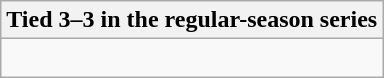<table class="wikitable collapsible collapsed">
<tr>
<th>Tied 3–3 in the regular-season series</th>
</tr>
<tr>
<td><br>




</td>
</tr>
</table>
